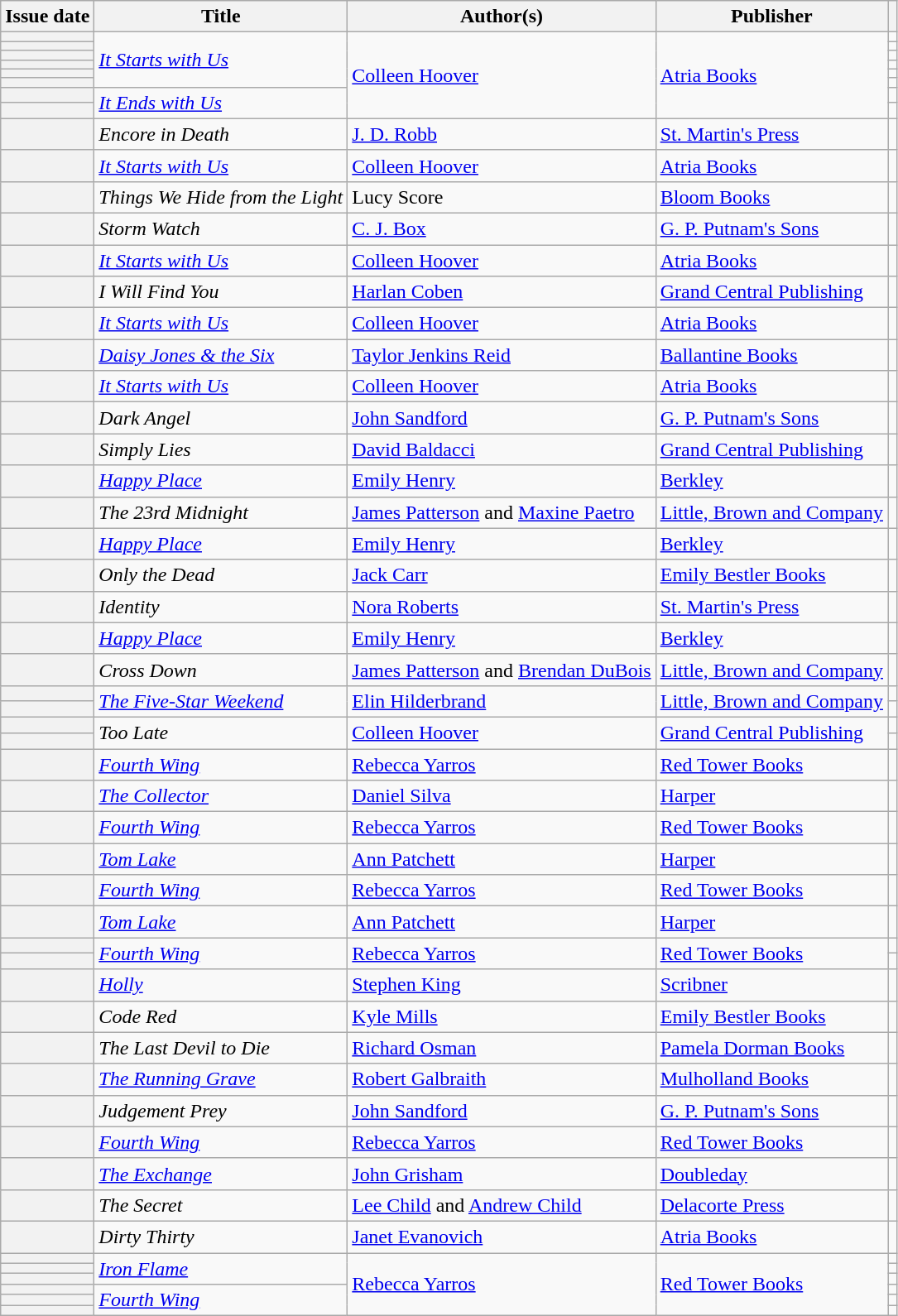<table class="wikitable sortable plainrowheaders">
<tr>
<th scope=col>Issue date</th>
<th scope=col>Title</th>
<th scope=col>Author(s)</th>
<th scope=col>Publisher</th>
<th scope=col class=unsortable></th>
</tr>
<tr>
<th scope="row"></th>
<td rowspan="6"><em><a href='#'>It Starts with Us</a></em></td>
<td rowspan="8"><a href='#'>Colleen Hoover</a></td>
<td rowspan="8"><a href='#'>Atria Books</a></td>
<td align="center"></td>
</tr>
<tr>
<th scope="row"></th>
<td align="center"></td>
</tr>
<tr>
<th scope="row"></th>
<td align="center"></td>
</tr>
<tr>
<th scope="row"></th>
<td align="center"></td>
</tr>
<tr>
<th scope="row"></th>
<td align="center"></td>
</tr>
<tr>
<th scope="row"></th>
<td align="center"></td>
</tr>
<tr>
<th scope="row"></th>
<td rowspan="2"><em><a href='#'>It Ends with Us</a></em></td>
<td align="center"></td>
</tr>
<tr>
<th scope="row"></th>
<td align="center"></td>
</tr>
<tr>
<th scope="row"></th>
<td rowspan="1"><em>Encore in Death</em></td>
<td rowspan="1"><a href='#'>J. D. Robb</a></td>
<td rowspan="1"><a href='#'>St. Martin's Press</a></td>
<td align="center"></td>
</tr>
<tr>
<th scope="row"></th>
<td rowspan="1"><em><a href='#'>It Starts with Us</a></em></td>
<td rowspan="1"><a href='#'>Colleen Hoover</a></td>
<td rowspan="1"><a href='#'>Atria Books</a></td>
<td align="center"></td>
</tr>
<tr>
<th scope="row"></th>
<td rowspan="1"><em>Things We Hide from the Light</em></td>
<td rowspan="1">Lucy Score</td>
<td rowspan="1"><a href='#'>Bloom Books</a></td>
<td align="center"></td>
</tr>
<tr>
<th scope="row"></th>
<td rowspan="1"><em>Storm Watch</em></td>
<td rowspan="1"><a href='#'>C. J. Box</a></td>
<td rowspan="1"><a href='#'>G. P. Putnam's Sons</a></td>
<td align="center"></td>
</tr>
<tr>
<th scope="row"></th>
<td rowspan="1"><em><a href='#'>It Starts with Us</a></em></td>
<td rowspan="1"><a href='#'>Colleen Hoover</a></td>
<td rowspan="1"><a href='#'>Atria Books</a></td>
<td align="center"></td>
</tr>
<tr>
<th scope="row"></th>
<td rowspan="1"><em>I Will Find You</em></td>
<td rowspan="1"><a href='#'>Harlan Coben</a></td>
<td rowspan="1"><a href='#'>Grand Central Publishing</a></td>
<td align="center"></td>
</tr>
<tr>
<th scope="row"></th>
<td rowspan="1"><em><a href='#'>It Starts with Us</a></em></td>
<td rowspan="1"><a href='#'>Colleen Hoover</a></td>
<td rowspan="1"><a href='#'>Atria Books</a></td>
<td align="center"></td>
</tr>
<tr>
<th scope="row"></th>
<td rowspan="1"><em><a href='#'>Daisy Jones & the Six</a></em></td>
<td rowspan="1"><a href='#'>Taylor Jenkins Reid</a></td>
<td rowspan="1"><a href='#'>Ballantine Books</a></td>
<td align="center"></td>
</tr>
<tr>
<th scope="row"></th>
<td rowspan="1"><em><a href='#'>It Starts with Us</a></em></td>
<td rowspan="1"><a href='#'>Colleen Hoover</a></td>
<td rowspan="1"><a href='#'>Atria Books</a></td>
<td align="center"></td>
</tr>
<tr>
<th scope="row"></th>
<td rowspan="1"><em>Dark Angel</em></td>
<td rowspan="1"><a href='#'>John Sandford</a></td>
<td rowspan="1"><a href='#'>G. P. Putnam's Sons</a></td>
<td align="center"></td>
</tr>
<tr>
<th scope="row"></th>
<td rowspan="1"><em>Simply Lies</em></td>
<td rowspan="1"><a href='#'>David Baldacci</a></td>
<td rowspan="1"><a href='#'>Grand Central Publishing</a></td>
<td align="center"></td>
</tr>
<tr>
<th scope="row"></th>
<td rowspan="1"><em><a href='#'>Happy Place</a></em></td>
<td rowspan="1"><a href='#'>Emily Henry</a></td>
<td rowspan="1"><a href='#'>Berkley</a></td>
<td align="center"></td>
</tr>
<tr>
<th scope="row"></th>
<td rowspan="1"><em>The 23rd Midnight</em></td>
<td rowspan="1"><a href='#'>James Patterson</a> and <a href='#'>Maxine Paetro</a></td>
<td rowspan="1"><a href='#'>Little, Brown and Company</a></td>
<td align="center"></td>
</tr>
<tr>
<th scope="row"></th>
<td rowspan="1"><em><a href='#'>Happy Place</a></em></td>
<td rowspan="1"><a href='#'>Emily Henry</a></td>
<td rowspan="1"><a href='#'>Berkley</a></td>
<td align="center"></td>
</tr>
<tr>
<th scope="row"></th>
<td rowspan="1"><em>Only the Dead</em></td>
<td rowspan="1"><a href='#'>Jack Carr</a></td>
<td rowspan="1"><a href='#'>Emily Bestler Books</a></td>
<td align="center"></td>
</tr>
<tr>
<th scope="row"></th>
<td rowspan="1"><em>Identity</em></td>
<td rowspan="1"><a href='#'>Nora Roberts</a></td>
<td rowspan="1"><a href='#'>St. Martin's Press</a></td>
<td align="center"></td>
</tr>
<tr>
<th scope="row"></th>
<td rowspan="1"><em><a href='#'>Happy Place</a></em></td>
<td rowspan="1"><a href='#'>Emily Henry</a></td>
<td rowspan="1"><a href='#'>Berkley</a></td>
<td align="center"></td>
</tr>
<tr>
<th scope="row"></th>
<td rowspan="1"><em>Cross Down</em></td>
<td rowspan="1"><a href='#'>James Patterson</a> and <a href='#'>Brendan DuBois</a></td>
<td rowspan="1"><a href='#'>Little, Brown and Company</a></td>
<td align="center"></td>
</tr>
<tr>
<th scope="row"></th>
<td rowspan="2"><em><a href='#'>The Five-Star Weekend</a></em></td>
<td rowspan="2"><a href='#'>Elin Hilderbrand</a></td>
<td rowspan="2"><a href='#'>Little, Brown and Company</a></td>
<td align="center"></td>
</tr>
<tr>
<th scope="row"></th>
<td align="center"></td>
</tr>
<tr>
<th scope="row"></th>
<td rowspan="2"><em>Too Late</em></td>
<td rowspan="2"><a href='#'>Colleen Hoover</a></td>
<td rowspan="2"><a href='#'>Grand Central Publishing</a></td>
<td align="center"></td>
</tr>
<tr>
<th scope="row"></th>
<td align="center"></td>
</tr>
<tr>
<th scope="row"></th>
<td rowspan="1"><em><a href='#'>Fourth Wing</a></em></td>
<td rowspan="1"><a href='#'>Rebecca Yarros</a></td>
<td rowspan="1"><a href='#'>Red Tower Books</a></td>
<td align="center"></td>
</tr>
<tr>
<th scope="row"></th>
<td rowspan="1"><em><a href='#'>The Collector</a></em></td>
<td rowspan="1"><a href='#'>Daniel Silva</a></td>
<td rowspan="1"><a href='#'>Harper</a></td>
<td align="center"></td>
</tr>
<tr>
<th scope="row"></th>
<td rowspan="1"><em><a href='#'>Fourth Wing</a></em></td>
<td rowspan="1"><a href='#'>Rebecca Yarros</a></td>
<td rowspan="1"><a href='#'>Red Tower Books</a></td>
<td align="center"></td>
</tr>
<tr>
<th scope="row"></th>
<td rowspan="1"><em><a href='#'>Tom Lake</a></em></td>
<td rowspan="1"><a href='#'>Ann Patchett</a></td>
<td rowspan="1"><a href='#'>Harper</a></td>
<td align="center"></td>
</tr>
<tr>
<th scope="row"></th>
<td rowspan="1"><em><a href='#'>Fourth Wing</a></em></td>
<td rowspan="1"><a href='#'>Rebecca Yarros</a></td>
<td rowspan="1"><a href='#'>Red Tower Books</a></td>
<td align="center"></td>
</tr>
<tr>
<th scope="row"></th>
<td rowspan="1"><em><a href='#'>Tom Lake</a></em></td>
<td rowspan="1"><a href='#'>Ann Patchett</a></td>
<td rowspan="1"><a href='#'>Harper</a></td>
<td align="center"></td>
</tr>
<tr>
<th scope="row"></th>
<td rowspan="2"><em><a href='#'>Fourth Wing</a></em></td>
<td rowspan="2"><a href='#'>Rebecca Yarros</a></td>
<td rowspan="2"><a href='#'>Red Tower Books</a></td>
<td align="center"></td>
</tr>
<tr>
<th scope="row"></th>
<td align="center"></td>
</tr>
<tr>
<th scope="row"></th>
<td rowspan="1"><em><a href='#'>Holly</a></em></td>
<td rowspan="1"><a href='#'>Stephen King</a></td>
<td rowspan="1"><a href='#'>Scribner</a></td>
<td align="center"></td>
</tr>
<tr>
<th scope="row"></th>
<td rowspan="1"><em>Code Red</em></td>
<td rowspan="1"><a href='#'>Kyle Mills</a></td>
<td rowspan="1"><a href='#'>Emily Bestler Books</a></td>
<td align="center"></td>
</tr>
<tr>
<th scope="row"></th>
<td rowspan="1"><em>The Last Devil to Die</em></td>
<td rowspan="1"><a href='#'>Richard Osman</a></td>
<td rowspan="1"><a href='#'>Pamela Dorman Books</a></td>
<td align="center"></td>
</tr>
<tr>
<th scope="row"></th>
<td rowspan="1"><em><a href='#'>The Running Grave</a></em></td>
<td rowspan="1"><a href='#'>Robert Galbraith</a></td>
<td rowspan="1"><a href='#'>Mulholland Books</a></td>
<td align="center"></td>
</tr>
<tr>
<th scope="row"></th>
<td rowspan="1"><em>Judgement Prey</em></td>
<td rowspan="1"><a href='#'>John Sandford</a></td>
<td rowspan="1"><a href='#'>G. P. Putnam's Sons</a></td>
<td align="center"></td>
</tr>
<tr>
<th scope="row"></th>
<td rowspan="1"><em><a href='#'>Fourth Wing</a></em></td>
<td rowspan="1"><a href='#'>Rebecca Yarros</a></td>
<td rowspan="1"><a href='#'>Red Tower Books</a></td>
<td align="center"></td>
</tr>
<tr>
<th scope="row"></th>
<td rowspan="1"><em><a href='#'>The Exchange</a></em></td>
<td rowspan="1"><a href='#'>John Grisham</a></td>
<td rowspan="1"><a href='#'>Doubleday</a></td>
<td align="center"></td>
</tr>
<tr>
<th scope="row"></th>
<td rowspan="1"><em>The Secret</em></td>
<td rowspan="1"><a href='#'>Lee Child</a> and <a href='#'>Andrew Child</a></td>
<td rowspan="1"><a href='#'>Delacorte Press</a></td>
<td align="center"></td>
</tr>
<tr>
<th scope="row"></th>
<td rowspan="1"><em>Dirty Thirty</em></td>
<td rowspan="1"><a href='#'>Janet Evanovich</a></td>
<td rowspan="1"><a href='#'>Atria Books</a></td>
<td align="center"></td>
</tr>
<tr>
<th scope="row"></th>
<td rowspan="3"><em><a href='#'>Iron Flame</a></em></td>
<td rowspan="6"><a href='#'>Rebecca Yarros</a></td>
<td rowspan="6"><a href='#'>Red Tower Books</a></td>
<td align="center"></td>
</tr>
<tr>
<th scope="row"></th>
<td align="center"></td>
</tr>
<tr>
<th scope="row"></th>
<td align="center"></td>
</tr>
<tr>
<th scope="row"></th>
<td rowspan="3"><em><a href='#'>Fourth Wing</a></em></td>
<td align="center"></td>
</tr>
<tr>
<th scope="row"></th>
<td align="center"></td>
</tr>
<tr>
<th scope="row"></th>
<td align="center"></td>
</tr>
</table>
